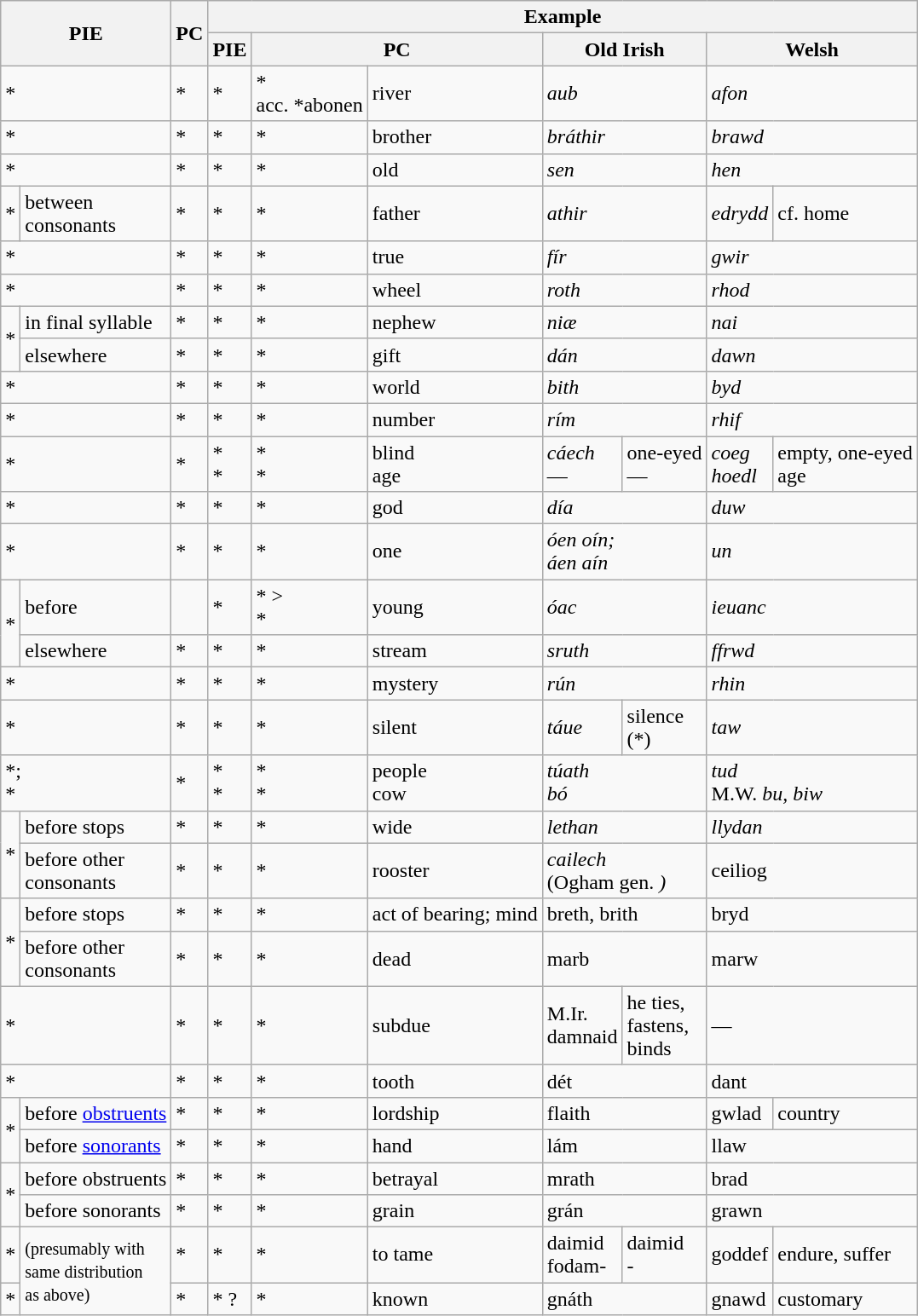<table class="wikitable">
<tr>
<th colspan=2 rowspan=2>PIE</th>
<th rowspan=2>PC</th>
<th colspan=7>Example</th>
</tr>
<tr>
<th>PIE</th>
<th colspan=2>PC</th>
<th colspan=2>Old Irish</th>
<th colspan=2>Welsh</th>
</tr>
<tr>
<td colspan=2>*</td>
<td>*</td>
<td>*</td>
<td>*<br>acc. *abonen</td>
<td>river</td>
<td colspan=2><em>aub</em></td>
<td colspan=2><em>afon</em></td>
</tr>
<tr>
<td colspan=2>*</td>
<td>*</td>
<td>*</td>
<td>*</td>
<td>brother</td>
<td colspan=2><em>bráthir</em></td>
<td colspan=2><em>brawd</em></td>
</tr>
<tr>
<td colspan=2>*</td>
<td>*</td>
<td>*</td>
<td>*</td>
<td>old</td>
<td colspan=2><em>sen</em></td>
<td colspan=2><em>hen</em></td>
</tr>
<tr>
<td>*</td>
<td>between<br>consonants</td>
<td>*</td>
<td>*</td>
<td>*</td>
<td>father</td>
<td colspan=2><em>athir</em></td>
<td><em>edrydd</em></td>
<td>cf. home</td>
</tr>
<tr>
<td colspan=2>*</td>
<td>*</td>
<td>*</td>
<td>*</td>
<td>true</td>
<td colspan=2><em>fír</em></td>
<td colspan=2><em>gwir</em></td>
</tr>
<tr>
<td colspan=2>*</td>
<td>*</td>
<td>*</td>
<td>*</td>
<td>wheel</td>
<td colspan=2><em>roth</em></td>
<td colspan=2><em>rhod</em></td>
</tr>
<tr>
<td rowspan=2>*</td>
<td>in final syllable</td>
<td>*</td>
<td>*</td>
<td>*</td>
<td>nephew</td>
<td colspan=2><em>niæ</em></td>
<td colspan=2><em>nai</em></td>
</tr>
<tr>
<td>elsewhere</td>
<td>*</td>
<td>*</td>
<td>*</td>
<td>gift</td>
<td colspan=2><em>dán</em></td>
<td colspan=2><em>dawn</em></td>
</tr>
<tr>
<td colspan=2>*</td>
<td>*</td>
<td>*</td>
<td>*</td>
<td>world</td>
<td colspan=2><em>bith</em></td>
<td colspan=2><em>byd</em></td>
</tr>
<tr>
<td colspan=2>*</td>
<td>*</td>
<td>*</td>
<td>*</td>
<td>number</td>
<td colspan=2><em>rím</em></td>
<td colspan=2><em>rhif</em></td>
</tr>
<tr>
<td colspan=2>*</td>
<td>*</td>
<td>*<br>*</td>
<td>*<br>*</td>
<td>blind<br>age</td>
<td><em>cáech</em><br>—</td>
<td>one-eyed<br>—</td>
<td><em>coeg</em><br><em>hoedl</em></td>
<td>empty, one-eyed<br>age</td>
</tr>
<tr>
<td colspan=2>*</td>
<td>*</td>
<td>*</td>
<td>*</td>
<td>god</td>
<td colspan=2><em>día</em></td>
<td colspan=2><em>duw</em></td>
</tr>
<tr>
<td colspan=2>*</td>
<td>*</td>
<td>*</td>
<td>*</td>
<td>one</td>
<td colspan=2><em>óen oín;<br>áen aín</em></td>
<td colspan=2><em>un</em></td>
</tr>
<tr>
<td rowspan=2>*</td>
<td>before </td>
<td></td>
<td>*</td>
<td>* ><br>*</td>
<td>young</td>
<td colspan=2><em>óac</em></td>
<td colspan=2><em>ieuanc</em></td>
</tr>
<tr>
<td>elsewhere</td>
<td>*</td>
<td>*</td>
<td>*</td>
<td>stream</td>
<td colspan=2><em>sruth</em></td>
<td colspan=2><em>ffrwd</em></td>
</tr>
<tr>
<td colspan=2>*</td>
<td>*</td>
<td>*</td>
<td>*</td>
<td>mystery</td>
<td colspan=2><em>rún</em></td>
<td colspan=2><em>rhin</em></td>
</tr>
<tr>
<td colspan=2>*</td>
<td>*</td>
<td>*</td>
<td>*</td>
<td>silent</td>
<td><em>táue</em></td>
<td>silence<br>(*)</td>
<td colspan=2><em>taw</em></td>
</tr>
<tr>
<td colspan=2>*;<br>*</td>
<td>*</td>
<td>*<br>*</td>
<td>*<br>*</td>
<td>people<br>cow</td>
<td colspan=2><em>túath</em><br><em>bó</em></td>
<td colspan=2><em>tud</em><br>M.W. <em>bu, biw</em></td>
</tr>
<tr>
<td rowspan=2>*</td>
<td>before stops</td>
<td>*</td>
<td>*</td>
<td>*</td>
<td>wide</td>
<td colspan=2><em>lethan</em></td>
<td colspan=2><em>llydan</em></td>
</tr>
<tr>
<td>before other<br>consonants</td>
<td>*</td>
<td>*</td>
<td>*</td>
<td>rooster</td>
<td colspan=2><em>cailech</em><br>(Ogham gen. <em>)</td>
<td colspan=2></em>ceiliog<em></td>
</tr>
<tr>
<td rowspan=2>*</td>
<td>before stops</td>
<td>*</td>
<td>*</td>
<td>*</td>
<td>act of bearing; mind</td>
<td colspan=2></em>breth, brith<em></td>
<td colspan=2></em>bryd<em></td>
</tr>
<tr>
<td>before other<br>consonants</td>
<td>*</td>
<td>*</td>
<td>*</td>
<td>dead</td>
<td colspan=2></em>marb<em></td>
<td colspan=2></em>marw<em></td>
</tr>
<tr>
<td colspan=2>*</td>
<td>*</td>
<td>*</td>
<td>*</td>
<td>subdue</td>
<td>M.Ir.<br></em>damnaid<em></td>
<td>he ties,<br>fastens,<br>binds</td>
<td colspan=2>—</td>
</tr>
<tr>
<td colspan=2>*</td>
<td>*</td>
<td>*</td>
<td>*</td>
<td>tooth</td>
<td colspan=2></em>dét<em> </td>
<td colspan=2></em>dant<em></td>
</tr>
<tr>
<td rowspan=2>*</td>
<td>before <a href='#'>obstruents</a></td>
<td>*</td>
<td>*</td>
<td>*</td>
<td>lordship</td>
<td colspan=2></em>flaith<em></td>
<td></em>gwlad<em></td>
<td>country</td>
</tr>
<tr>
<td>before <a href='#'>sonorants</a></td>
<td>*</td>
<td>*</td>
<td>*</td>
<td>hand</td>
<td colspan=2></em>lám<em></td>
<td colspan=2></em>llaw<em></td>
</tr>
<tr>
<td rowspan=2>*</td>
<td>before obstruents</td>
<td>*</td>
<td>*</td>
<td>*</td>
<td>betrayal</td>
<td colspan=2></em>mrath<em></td>
<td colspan=2></em>brad<em></td>
</tr>
<tr>
<td>before sonorants</td>
<td>*</td>
<td>*</td>
<td>*</td>
<td>grain</td>
<td colspan=2></em>grán<em></td>
<td colspan=2></em>grawn<em></td>
</tr>
<tr>
<td>*</td>
<td rowspan=2><small>(presumably with<br>same distribution<br>as above)</small></td>
<td>*</td>
<td>*</td>
<td>*</td>
<td>to tame</td>
<td></em>daimid<em><br></em>fodam-<em></td>
<td></em>daimid<em><br>-</td>
<td></em>goddef<em></td>
<td>endure, suffer</td>
</tr>
<tr>
<td>*</td>
<td>*</td>
<td>* ?</td>
<td>*</td>
<td>known</td>
<td colspan=2></em>gnáth<em></td>
<td></em>gnawd<em></td>
<td>customary</td>
</tr>
</table>
